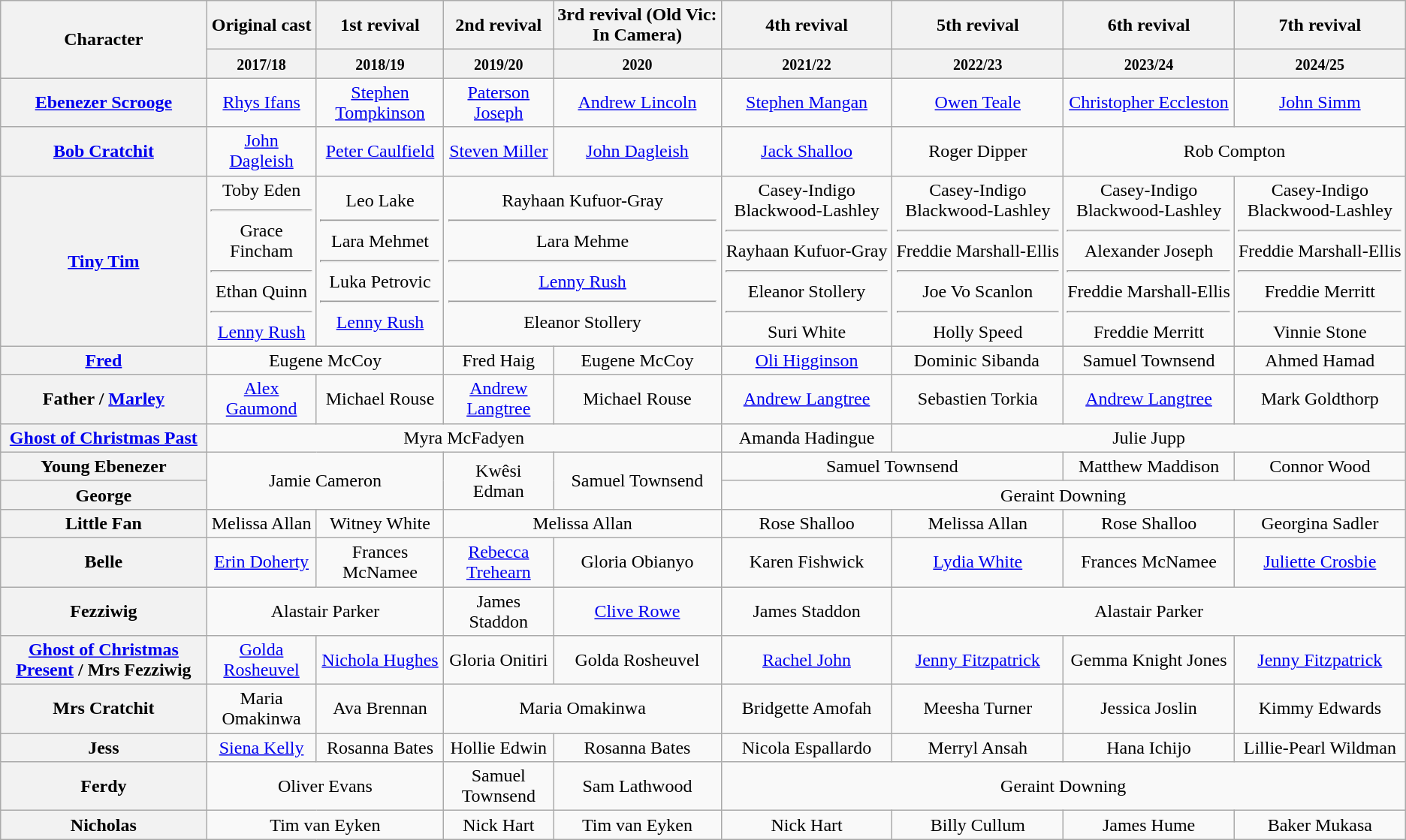<table class="wikitable">
<tr>
<th rowspan="2">Character</th>
<th>Original cast</th>
<th>1st revival</th>
<th>2nd revival</th>
<th>3rd revival (Old Vic: In Camera)</th>
<th>4th revival</th>
<th>5th revival</th>
<th>6th revival</th>
<th>7th revival</th>
</tr>
<tr>
<th><small>2017/18</small></th>
<th><small>2018/19</small></th>
<th><small>2019/20</small></th>
<th><small>2020</small></th>
<th><small>2021/22</small></th>
<th><small>2022/23</small></th>
<th><small>2023/24</small></th>
<th><small>2024/25</small></th>
</tr>
<tr>
<th><a href='#'>Ebenezer Scrooge</a></th>
<td align="center"><a href='#'>Rhys Ifans</a></td>
<td align="center"><a href='#'>Stephen Tompkinson</a></td>
<td align="center"><a href='#'>Paterson Joseph</a></td>
<td align="center"><a href='#'>Andrew Lincoln</a></td>
<td align="center"><a href='#'>Stephen Mangan</a></td>
<td align="center"><a href='#'>Owen Teale</a></td>
<td align="center"><a href='#'>Christopher Eccleston</a></td>
<td align="center"><a href='#'>John Simm</a></td>
</tr>
<tr>
<th><a href='#'>Bob Cratchit</a></th>
<td align="center"><a href='#'>John Dagleish</a></td>
<td align="center"><a href='#'>Peter Caulfield</a></td>
<td align="center"><a href='#'>Steven Miller</a></td>
<td align="center"><a href='#'>John Dagleish</a></td>
<td align="center"><a href='#'>Jack Shalloo</a></td>
<td align="center">Roger Dipper</td>
<td colspan="2" align="center">Rob Compton</td>
</tr>
<tr>
<th><a href='#'>Tiny Tim</a></th>
<td align="center">Toby Eden<hr>Grace Fincham<hr>Ethan Quinn<hr><a href='#'>Lenny Rush</a></td>
<td align="center">Leo Lake<hr>Lara Mehmet<hr>Luka Petrovic<hr><a href='#'>Lenny Rush</a></td>
<td colspan="2" align="center">Rayhaan Kufuor-Gray<hr>Lara Mehme<hr><a href='#'>Lenny Rush</a><hr>Eleanor Stollery</td>
<td align="center">Casey-Indigo Blackwood-Lashley<hr>Rayhaan Kufuor-Gray<hr>Eleanor Stollery<hr>Suri White</td>
<td align="center">Casey-Indigo Blackwood-Lashley<hr>Freddie Marshall-Ellis<hr>Joe Vo Scanlon<hr>Holly Speed</td>
<td align="center">Casey-Indigo Blackwood-Lashley<hr>Alexander Joseph<hr>Freddie Marshall-Ellis<hr>Freddie Merritt</td>
<td align="center">Casey-Indigo Blackwood-Lashley<hr>Freddie Marshall-Ellis<hr>Freddie Merritt<hr>Vinnie Stone</td>
</tr>
<tr>
<th><a href='#'>Fred</a></th>
<td colspan="2" align="center">Eugene McCoy</td>
<td align="center">Fred Haig</td>
<td align="center">Eugene McCoy</td>
<td align="center"><a href='#'>Oli Higginson</a></td>
<td align="center">Dominic Sibanda </td>
<td align="center">Samuel Townsend</td>
<td align="center">Ahmed Hamad</td>
</tr>
<tr>
<th>Father / <a href='#'>Marley</a></th>
<td align="center"><a href='#'>Alex Gaumond</a></td>
<td align="center">Michael Rouse</td>
<td align="center"><a href='#'>Andrew Langtree</a></td>
<td align="center">Michael Rouse</td>
<td align="center"><a href='#'>Andrew Langtree</a></td>
<td align="center">Sebastien Torkia</td>
<td align="center"><a href='#'>Andrew Langtree</a></td>
<td align="center">Mark Goldthorp</td>
</tr>
<tr>
<th><a href='#'>Ghost of Christmas Past</a></th>
<td colspan="4" align="center">Myra McFadyen</td>
<td align="center">Amanda Hadingue</td>
<td colspan="3" align="center">Julie Jupp</td>
</tr>
<tr>
<th>Young Ebenezer</th>
<td colspan="2" rowspan="2" align="center">Jamie Cameron</td>
<td rowspan="2" align="center">Kwêsi Edman</td>
<td rowspan="2" align="center">Samuel Townsend</td>
<td colspan="2" align="center">Samuel Townsend</td>
<td align="center">Matthew Maddison</td>
<td align="center">Connor Wood</td>
</tr>
<tr>
<th>George</th>
<td colspan="4" align="center">Geraint Downing</td>
</tr>
<tr>
<th>Little Fan</th>
<td align="center">Melissa Allan</td>
<td align="center">Witney White</td>
<td colspan="2" align="center">Melissa Allan</td>
<td align="center">Rose Shalloo</td>
<td align="center">Melissa Allan</td>
<td align="center">Rose Shalloo</td>
<td align="center">Georgina Sadler</td>
</tr>
<tr>
<th>Belle</th>
<td align="center"><a href='#'>Erin Doherty</a></td>
<td align="center">Frances McNamee</td>
<td align="center"><a href='#'>Rebecca Trehearn</a></td>
<td align="center">Gloria Obianyo</td>
<td align="center">Karen Fishwick</td>
<td align="center"><a href='#'>Lydia White</a></td>
<td align="center">Frances McNamee</td>
<td align="center"><a href='#'>Juliette Crosbie</a></td>
</tr>
<tr>
<th>Fezziwig</th>
<td colspan="2" align="center">Alastair Parker</td>
<td align="center">James Staddon</td>
<td align="center"><a href='#'>Clive Rowe</a></td>
<td align="center">James Staddon</td>
<td colspan="3" align="center">Alastair Parker</td>
</tr>
<tr>
<th><a href='#'>Ghost of Christmas Present</a> / Mrs Fezziwig</th>
<td align="center"><a href='#'>Golda Rosheuvel</a></td>
<td align="center"><a href='#'>Nichola Hughes</a></td>
<td align="center">Gloria Onitiri</td>
<td align="center">Golda Rosheuvel</td>
<td align="center"><a href='#'>Rachel John</a></td>
<td align="center"><a href='#'>Jenny Fitzpatrick</a></td>
<td align="center">Gemma Knight Jones</td>
<td align="center"><a href='#'>Jenny Fitzpatrick</a></td>
</tr>
<tr>
<th>Mrs Cratchit</th>
<td align="center">Maria Omakinwa</td>
<td align="center">Ava Brennan</td>
<td colspan="2" align="center">Maria Omakinwa</td>
<td align="center">Bridgette Amofah</td>
<td align="center">Meesha Turner</td>
<td align="center">Jessica Joslin</td>
<td align="center">Kimmy Edwards</td>
</tr>
<tr>
<th>Jess</th>
<td align="center"><a href='#'>Siena Kelly</a></td>
<td align="center">Rosanna Bates</td>
<td align="center">Hollie Edwin</td>
<td align="center">Rosanna Bates</td>
<td align="center">Nicola Espallardo</td>
<td align="center">Merryl Ansah</td>
<td align="center">Hana Ichijo</td>
<td align="center">Lillie-Pearl Wildman</td>
</tr>
<tr>
<th>Ferdy</th>
<td colspan="2" align="center">Oliver Evans</td>
<td align="center">Samuel Townsend</td>
<td align="center">Sam Lathwood</td>
<td colspan="4" align="center">Geraint Downing</td>
</tr>
<tr>
<th>Nicholas</th>
<td colspan="2" align="center">Tim van Eyken</td>
<td align="center">Nick Hart</td>
<td align="center">Tim van Eyken</td>
<td align="center">Nick Hart</td>
<td align="center">Billy Cullum</td>
<td align="center">James Hume</td>
<td align="center">Baker Mukasa</td>
</tr>
</table>
